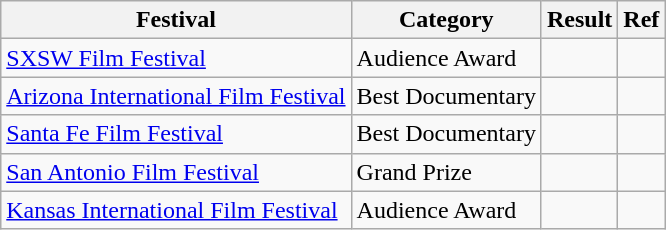<table class="wikitable">
<tr>
<th>Festival</th>
<th>Category</th>
<th>Result</th>
<th>Ref</th>
</tr>
<tr>
<td><a href='#'>SXSW Film Festival</a></td>
<td>Audience Award</td>
<td></td>
<td style="text-align: center;"></td>
</tr>
<tr>
<td><a href='#'>Arizona International Film Festival</a></td>
<td>Best Documentary</td>
<td></td>
<td style="text-align: center;"></td>
</tr>
<tr>
<td><a href='#'>Santa Fe Film Festival</a></td>
<td>Best Documentary</td>
<td></td>
<td style="text-align: center;"></td>
</tr>
<tr>
<td><a href='#'>San Antonio Film Festival</a></td>
<td>Grand Prize</td>
<td></td>
<td style="text-align: center;"></td>
</tr>
<tr>
<td><a href='#'>Kansas International Film Festival</a></td>
<td>Audience Award</td>
<td></td>
<td style="text-align: center;"></td>
</tr>
</table>
